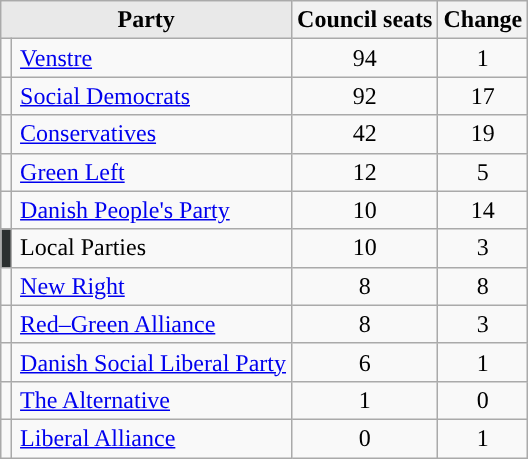<table class="wikitable">
<tr>
<th style="background-color:#E9E9E9" colspan="2">Party</th>
<th style="background-color":#E9E9E9">Council seats</th>
<th style="background-color":#E9E9E9">Change</th>
</tr>
<tr>
<td style="background:"></td>
<td style="padding-left:5px;"><a href='#'>Venstre</a></td>
<td align="center">94</td>
<td align="center"> 1</td>
</tr>
<tr>
<td style="background:"></td>
<td style="padding-left:5px;"><a href='#'>Social Democrats</a></td>
<td align="center">92</td>
<td align="center"> 17</td>
</tr>
<tr>
<td style="background:"></td>
<td style="padding-left:5px;"><a href='#'>Conservatives</a></td>
<td align="center">42</td>
<td align="center"> 19</td>
</tr>
<tr>
<td style="background:"></td>
<td style="padding-left:5px;"><a href='#'>Green Left</a></td>
<td align="center">12</td>
<td align="center"> 5</td>
</tr>
<tr>
<td style="background:"></td>
<td style="padding-left:5px;"><a href='#'>Danish People's Party</a></td>
<td align="center">10</td>
<td align="center"> 14</td>
</tr>
<tr>
<td style="background:#2c3030; text-align:center;"></td>
<td style="padding-left:5px;">Local Parties</td>
<td align="center">10</td>
<td align="center"> 3</td>
</tr>
<tr>
<td style="background:"></td>
<td style="padding-left:5px;"><a href='#'>New Right</a></td>
<td align="center">8</td>
<td align="center"> 8</td>
</tr>
<tr>
<td style="background:"></td>
<td style="padding-left:5px;"><a href='#'>Red–Green Alliance</a></td>
<td align="center">8</td>
<td align="center"> 3</td>
</tr>
<tr>
<td style="background:"></td>
<td style="padding-left:5px;"><a href='#'>Danish Social Liberal Party</a></td>
<td align="center">6</td>
<td align="center"> 1</td>
</tr>
<tr>
<td style="background:"></td>
<td style="padding-left:5px;"><a href='#'>The Alternative</a></td>
<td align="center">1</td>
<td align="center"> 0</td>
</tr>
<tr>
<td style="background:"></td>
<td style="padding-left:5px;"><a href='#'>Liberal Alliance</a></td>
<td align="center">0</td>
<td align="center"> 1</td>
</tr>
</table>
